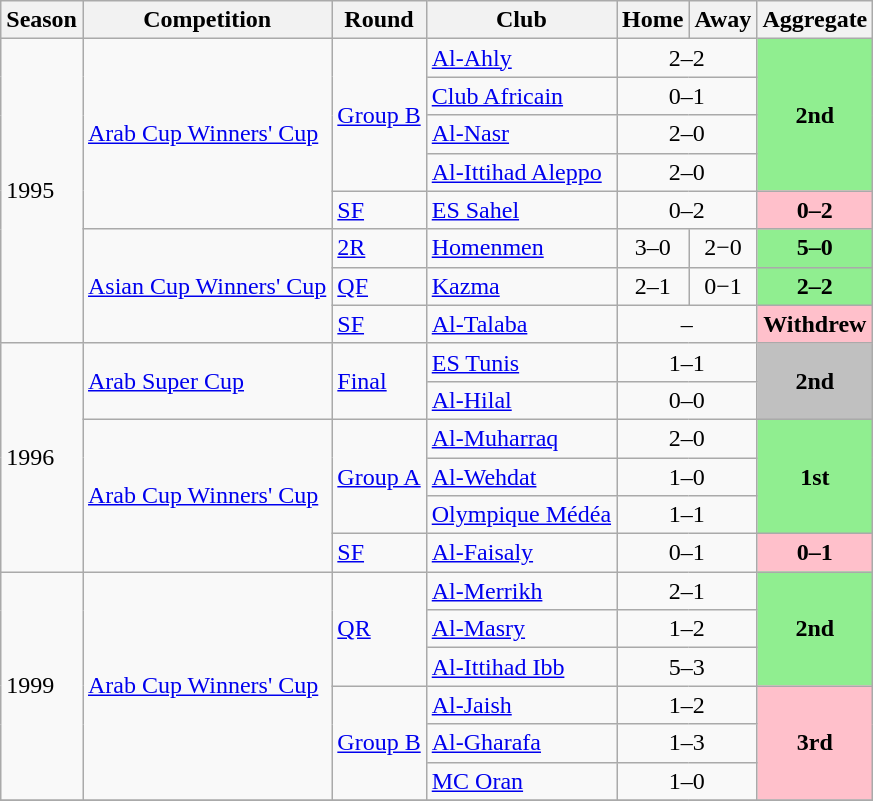<table class="wikitable">
<tr>
<th>Season</th>
<th>Competition</th>
<th>Round</th>
<th>Club</th>
<th>Home</th>
<th>Away</th>
<th>Aggregate</th>
</tr>
<tr>
<td rowspan="8">1995</td>
<td rowspan="5"><a href='#'>Arab Cup Winners' Cup</a></td>
<td rowspan="4"><a href='#'>Group B</a></td>
<td> <a href='#'>Al-Ahly</a></td>
<td colspan="2" style="text-align:center;"><span>2–2</span></td>
<td bgcolor=lightgreen style="text-align:center;" rowspan="4"><strong>2nd</strong></td>
</tr>
<tr>
<td> <a href='#'>Club Africain</a></td>
<td colspan="2" style="text-align:center;"><span>0–1</span></td>
</tr>
<tr>
<td> <a href='#'>Al-Nasr</a></td>
<td colspan="2" style="text-align:center;"><span>2–0</span></td>
</tr>
<tr>
<td> <a href='#'>Al-Ittihad Aleppo</a></td>
<td colspan="2" style="text-align:center;"><span>2–0</span></td>
</tr>
<tr>
<td rowspan="1"><a href='#'>SF</a></td>
<td> <a href='#'>ES Sahel</a></td>
<td colspan="2" style="text-align:center;"><span>0–2</span></td>
<td bgcolor=pink style="text-align:center;" rowspan="1"><strong>0–2</strong></td>
</tr>
<tr>
<td rowspan="3"><a href='#'>Asian Cup Winners' Cup</a></td>
<td rowspan="1"><a href='#'>2R</a></td>
<td> <a href='#'>Homenmen</a></td>
<td style="text-align:center;">3–0</td>
<td style="text-align:center;">2−0</td>
<td bgcolor=lightgreen style="text-align:center;" rowspan="1"><strong>5–0</strong></td>
</tr>
<tr>
<td rowspan="1"><a href='#'>QF</a></td>
<td> <a href='#'>Kazma</a></td>
<td style="text-align:center;">2–1</td>
<td style="text-align:center;">0−1</td>
<td bgcolor=lightgreen style="text-align:center;" rowspan="1"><strong>2–2</strong></td>
</tr>
<tr>
<td rowspan="1"><a href='#'>SF</a></td>
<td> <a href='#'>Al-Talaba</a></td>
<td colspan="2" style="text-align:center;"><span>–</span></td>
<td bgcolor=pink style="text-align:center;"><strong>Withdrew</strong></td>
</tr>
<tr>
<td rowspan="6">1996</td>
<td rowspan="2"><a href='#'>Arab Super Cup</a></td>
<td rowspan="2"><a href='#'>Final</a></td>
<td> <a href='#'>ES Tunis</a></td>
<td colspan="2" style="text-align:center;"><span>1–1</span></td>
<td bgcolor=silver style="text-align:center;" rowspan="2"><strong>2nd</strong></td>
</tr>
<tr>
<td> <a href='#'>Al-Hilal</a></td>
<td colspan="2" style="text-align:center;"><span>0–0</span></td>
</tr>
<tr>
<td rowspan="4"><a href='#'>Arab Cup Winners' Cup</a></td>
<td rowspan="3"><a href='#'>Group A</a></td>
<td> <a href='#'>Al-Muharraq</a></td>
<td colspan="2" style="text-align:center;"><span>2–0</span></td>
<td bgcolor=lightgreen style="text-align:center;" rowspan="3"><strong>1st</strong></td>
</tr>
<tr>
<td> <a href='#'>Al-Wehdat</a></td>
<td colspan="2" style="text-align:center;"><span>1–0</span></td>
</tr>
<tr>
<td> <a href='#'>Olympique Médéa</a></td>
<td colspan="2" style="text-align:center;"><span>1–1</span></td>
</tr>
<tr>
<td rowspan="1"><a href='#'>SF</a></td>
<td> <a href='#'>Al-Faisaly</a></td>
<td colspan="2" style="text-align:center;"><span>0–1</span></td>
<td bgcolor=pink style="text-align:center;" rowspan="1"><strong>0–1</strong></td>
</tr>
<tr>
<td rowspan="6">1999</td>
<td rowspan="6"><a href='#'>Arab Cup Winners' Cup</a></td>
<td rowspan="3"><a href='#'>QR</a></td>
<td> <a href='#'>Al-Merrikh</a></td>
<td colspan="2" style="text-align:center;"><span>2–1</span></td>
<td bgcolor=lightgreen style="text-align:center;" rowspan="3"><strong>2nd</strong></td>
</tr>
<tr>
<td> <a href='#'>Al-Masry</a></td>
<td colspan="2" style="text-align:center;"><span>1–2</span></td>
</tr>
<tr>
<td> <a href='#'>Al-Ittihad Ibb</a></td>
<td colspan="2" style="text-align:center;"><span>5–3</span></td>
</tr>
<tr>
<td rowspan="3"><a href='#'>Group B</a></td>
<td> <a href='#'>Al-Jaish</a></td>
<td colspan="2" style="text-align:center;"><span>1–2</span></td>
<td bgcolor=pink style="text-align:center;" rowspan="3"><strong>3rd</strong></td>
</tr>
<tr>
<td> <a href='#'>Al-Gharafa</a></td>
<td colspan="2" style="text-align:center;"><span>1–3</span></td>
</tr>
<tr>
<td> <a href='#'>MC Oran</a></td>
<td colspan="2" style="text-align:center;"><span>1–0</span></td>
</tr>
<tr>
</tr>
</table>
